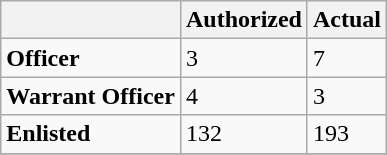<table class="wikitable">
<tr>
<th></th>
<th>Authorized</th>
<th>Actual</th>
</tr>
<tr>
<td><strong>Officer</strong></td>
<td>3</td>
<td>7</td>
</tr>
<tr>
<td><strong>Warrant Officer</strong></td>
<td>4</td>
<td>3</td>
</tr>
<tr>
<td><strong>Enlisted</strong></td>
<td>132</td>
<td>193</td>
</tr>
<tr>
</tr>
</table>
